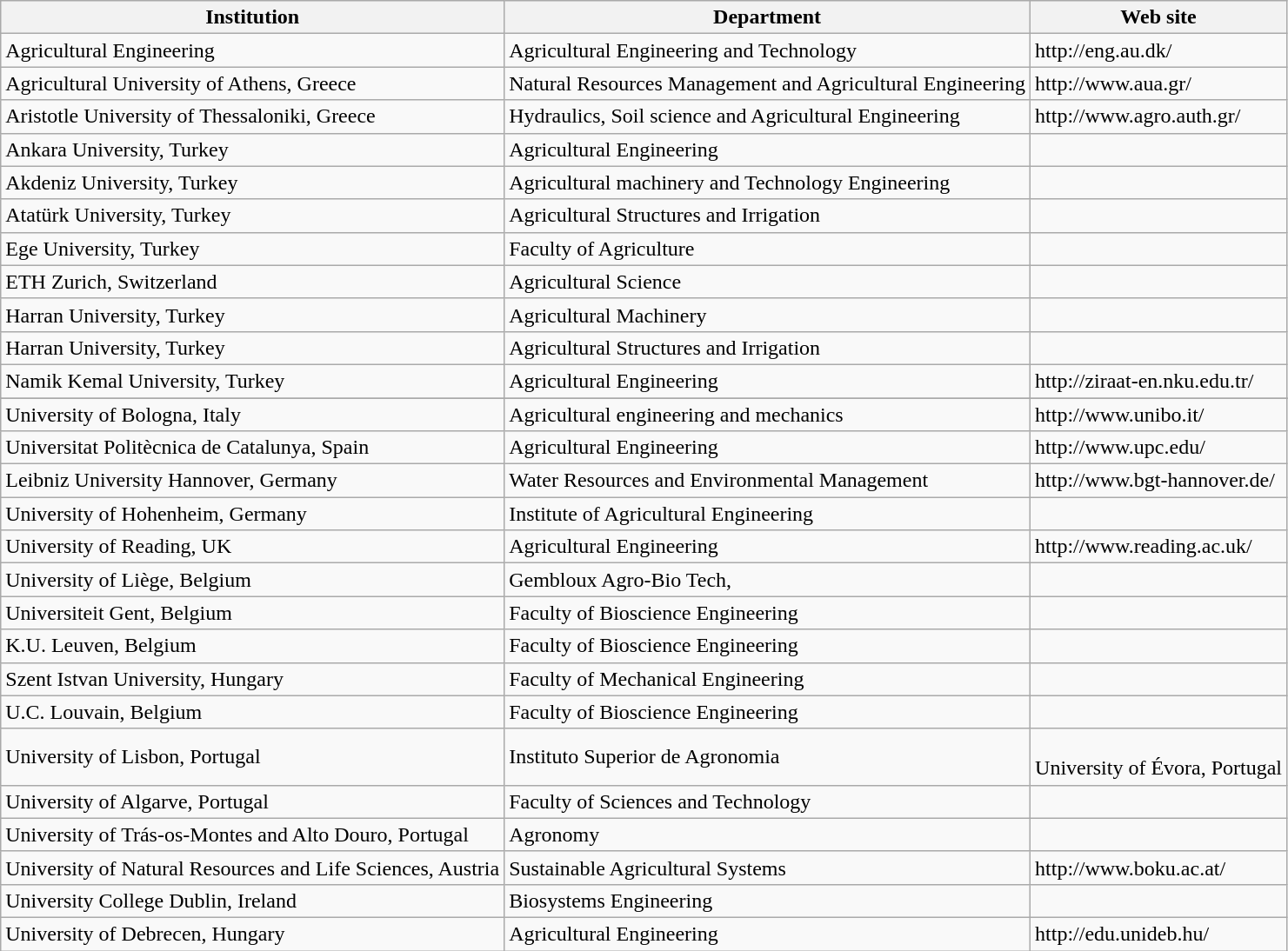<table class="wikitable sortable">
<tr>
<th>Institution</th>
<th>Department</th>
<th>Web site</th>
</tr>
<tr>
<td>Agricultural Engineering</td>
<td>Agricultural Engineering and Technology</td>
<td>http://eng.au.dk/</td>
</tr>
<tr>
<td>Agricultural University of Athens, Greece</td>
<td>Natural Resources Management and Agricultural Engineering</td>
<td>http://www.aua.gr/</td>
</tr>
<tr>
<td>Aristotle University of Thessaloniki, Greece</td>
<td>Hydraulics, Soil science and Agricultural Engineering</td>
<td>http://www.agro.auth.gr/</td>
</tr>
<tr>
<td>Ankara University, Turkey</td>
<td>Agricultural Engineering</td>
<td></td>
</tr>
<tr>
<td>Akdeniz University, Turkey</td>
<td>Agricultural machinery and Technology Engineering</td>
<td></td>
</tr>
<tr>
<td>Atatürk University, Turkey</td>
<td>Agricultural Structures and Irrigation</td>
<td></td>
</tr>
<tr>
<td>Ege University, Turkey</td>
<td>Faculty of Agriculture</td>
<td></td>
</tr>
<tr>
<td>ETH Zurich, Switzerland</td>
<td>Agricultural Science</td>
<td></td>
</tr>
<tr>
<td>Harran University, Turkey</td>
<td>Agricultural Machinery</td>
<td></td>
</tr>
<tr>
<td>Harran University, Turkey</td>
<td>Agricultural Structures and Irrigation</td>
<td></td>
</tr>
<tr>
<td>Namik Kemal University, Turkey</td>
<td>Agricultural Engineering</td>
<td>http://ziraat-en.nku.edu.tr/</td>
</tr>
<tr>
</tr>
<tr>
<td>University of Bologna, Italy</td>
<td>Agricultural engineering and mechanics</td>
<td>http://www.unibo.it/</td>
</tr>
<tr>
<td>Universitat Politècnica de Catalunya, Spain</td>
<td>Agricultural Engineering</td>
<td>http://www.upc.edu/</td>
</tr>
<tr>
<td>Leibniz University Hannover, Germany</td>
<td>Water Resources and Environmental Management</td>
<td>http://www.bgt-hannover.de/</td>
</tr>
<tr>
<td>University of Hohenheim, Germany</td>
<td>Institute of Agricultural Engineering</td>
<td></td>
</tr>
<tr>
<td>University of Reading, UK</td>
<td>Agricultural Engineering</td>
<td>http://www.reading.ac.uk/</td>
</tr>
<tr>
<td>University of Liège, Belgium</td>
<td>Gembloux Agro-Bio Tech,</td>
<td></td>
</tr>
<tr>
<td>Universiteit Gent, Belgium</td>
<td>Faculty of Bioscience Engineering</td>
<td></td>
</tr>
<tr>
<td>K.U. Leuven, Belgium</td>
<td>Faculty of Bioscience Engineering</td>
<td></td>
</tr>
<tr>
<td>Szent Istvan University, Hungary</td>
<td>Faculty of Mechanical Engineering</td>
<td></td>
</tr>
<tr>
<td>U.C. Louvain, Belgium</td>
<td>Faculty of Bioscience Engineering</td>
<td></td>
</tr>
<tr>
<td>University of Lisbon, Portugal</td>
<td>Instituto Superior de Agronomia</td>
<td><br>University of Évora, Portugal</td>
</tr>
<tr>
<td>University of Algarve, Portugal</td>
<td>Faculty of Sciences and Technology</td>
<td></td>
</tr>
<tr>
<td>University of Trás-os-Montes and Alto Douro, Portugal</td>
<td>Agronomy</td>
<td></td>
</tr>
<tr>
<td>University of Natural Resources and Life Sciences, Austria</td>
<td>Sustainable Agricultural Systems</td>
<td>http://www.boku.ac.at/</td>
</tr>
<tr>
<td>University College Dublin, Ireland</td>
<td>Biosystems Engineering</td>
<td></td>
</tr>
<tr>
<td>University of Debrecen, Hungary</td>
<td>Agricultural Engineering</td>
<td>http://edu.unideb.hu/</td>
</tr>
</table>
